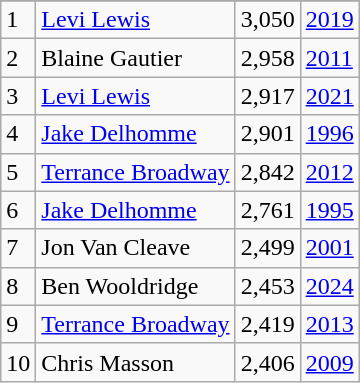<table class="wikitable">
<tr>
</tr>
<tr>
<td>1</td>
<td><a href='#'>Levi Lewis</a></td>
<td>3,050</td>
<td><a href='#'>2019</a></td>
</tr>
<tr>
<td>2</td>
<td>Blaine Gautier</td>
<td>2,958</td>
<td><a href='#'>2011</a></td>
</tr>
<tr>
<td>3</td>
<td><a href='#'>Levi Lewis</a></td>
<td>2,917</td>
<td><a href='#'>2021</a></td>
</tr>
<tr>
<td>4</td>
<td><a href='#'>Jake Delhomme</a></td>
<td>2,901</td>
<td><a href='#'>1996</a></td>
</tr>
<tr>
<td>5</td>
<td><a href='#'>Terrance Broadway</a></td>
<td>2,842</td>
<td><a href='#'>2012</a></td>
</tr>
<tr>
<td>6</td>
<td><a href='#'>Jake Delhomme</a></td>
<td>2,761</td>
<td><a href='#'>1995</a></td>
</tr>
<tr>
<td>7</td>
<td>Jon Van Cleave</td>
<td>2,499</td>
<td><a href='#'>2001</a></td>
</tr>
<tr>
<td>8</td>
<td>Ben Wooldridge</td>
<td>2,453</td>
<td><a href='#'>2024</a></td>
</tr>
<tr>
<td>9</td>
<td><a href='#'>Terrance Broadway</a></td>
<td>2,419</td>
<td><a href='#'>2013</a></td>
</tr>
<tr>
<td>10</td>
<td>Chris Masson</td>
<td>2,406</td>
<td><a href='#'>2009</a></td>
</tr>
</table>
